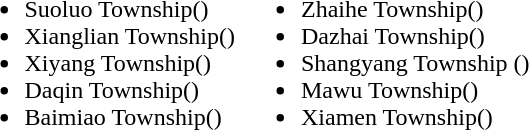<table>
<tr>
<td valign="top"><br><ul><li>Suoluo Township()</li><li>Xianglian Township()</li><li>Xiyang Township()</li><li>Daqin Township()</li><li>Baimiao Township()</li></ul></td>
<td valign="top"><br><ul><li>Zhaihe Township()</li><li>Dazhai Township()</li><li>Shangyang Township ()</li><li>Mawu Township()</li><li>Xiamen Township()</li></ul></td>
</tr>
</table>
